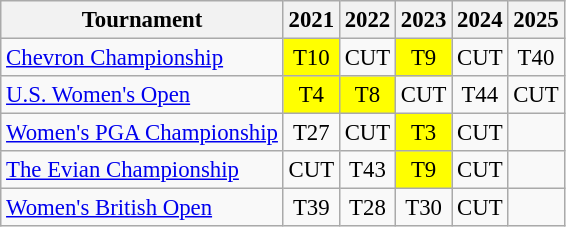<table class="wikitable" style="font-size:95%;text-align:center;">
<tr>
<th>Tournament</th>
<th>2021</th>
<th>2022</th>
<th>2023</th>
<th>2024</th>
<th>2025</th>
</tr>
<tr>
<td align=left><a href='#'>Chevron Championship</a></td>
<td style="background:yellow;">T10</td>
<td>CUT</td>
<td style="background:yellow;">T9</td>
<td>CUT</td>
<td>T40</td>
</tr>
<tr>
<td align=left><a href='#'>U.S. Women's Open</a></td>
<td style="background:yellow;">T4</td>
<td style="background:yellow;">T8</td>
<td>CUT</td>
<td>T44</td>
<td>CUT</td>
</tr>
<tr>
<td align=left><a href='#'>Women's PGA Championship</a></td>
<td>T27</td>
<td>CUT</td>
<td style="background:yellow;">T3</td>
<td>CUT</td>
<td></td>
</tr>
<tr>
<td align=left><a href='#'>The Evian Championship</a></td>
<td>CUT</td>
<td>T43</td>
<td style="background:yellow;">T9</td>
<td>CUT</td>
<td></td>
</tr>
<tr>
<td align=left><a href='#'>Women's British Open</a></td>
<td>T39</td>
<td>T28</td>
<td>T30</td>
<td>CUT</td>
<td></td>
</tr>
</table>
